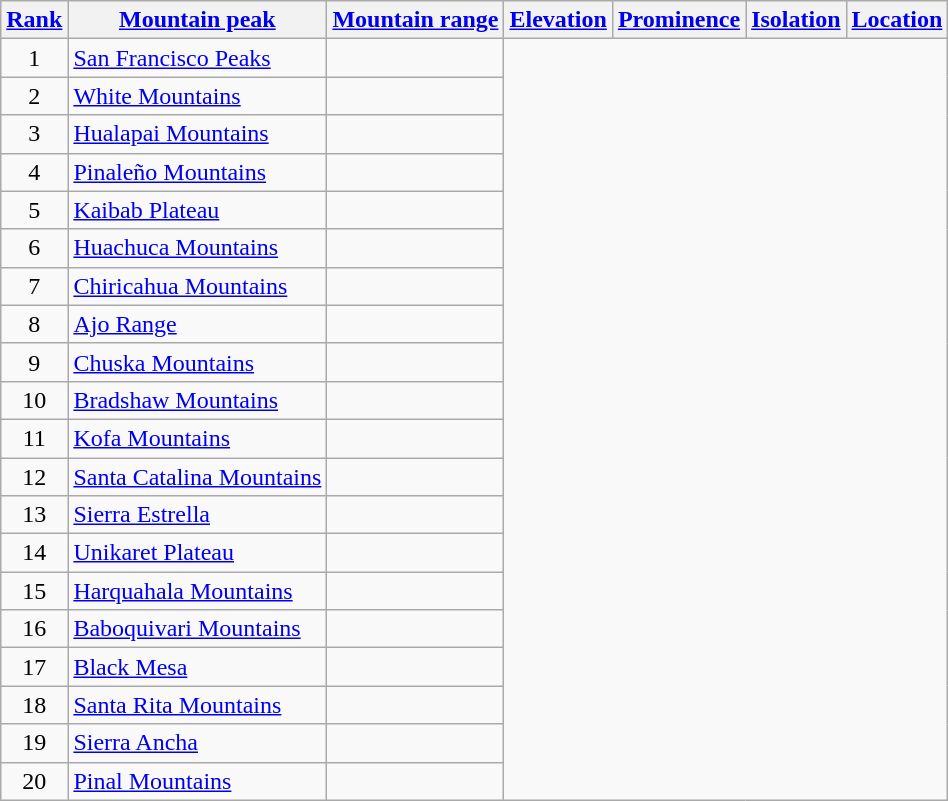<table class="wikitable sortable">
<tr>
<th><a href='#'>Rank</a></th>
<th><a href='#'>Mountain peak</a></th>
<th><a href='#'>Mountain range</a></th>
<th><a href='#'>Elevation</a></th>
<th><a href='#'>Prominence</a></th>
<th><a href='#'>Isolation</a></th>
<th><a href='#'>Location</a></th>
</tr>
<tr>
<td align=center>1<br></td>
<td><a href='#'>San Francisco Peaks</a><br></td>
<td></td>
</tr>
<tr>
<td align=center>2<br></td>
<td><a href='#'>White Mountains</a><br></td>
<td></td>
</tr>
<tr>
<td align=center>3<br></td>
<td><a href='#'>Hualapai Mountains</a><br></td>
<td></td>
</tr>
<tr>
<td align=center>4<br></td>
<td><a href='#'>Pinaleño Mountains</a><br></td>
<td></td>
</tr>
<tr>
<td align=center>5<br></td>
<td><a href='#'>Kaibab Plateau</a><br></td>
<td></td>
</tr>
<tr>
<td align=center>6<br></td>
<td><a href='#'>Huachuca Mountains</a><br></td>
<td></td>
</tr>
<tr>
<td align=center>7<br></td>
<td><a href='#'>Chiricahua Mountains</a><br></td>
<td></td>
</tr>
<tr>
<td align=center>8<br></td>
<td><a href='#'>Ajo Range</a><br></td>
<td></td>
</tr>
<tr>
<td align=center>9<br></td>
<td><a href='#'>Chuska Mountains</a><br></td>
<td></td>
</tr>
<tr>
<td align=center>10<br></td>
<td><a href='#'>Bradshaw Mountains</a><br></td>
<td></td>
</tr>
<tr>
<td align=center>11<br></td>
<td><a href='#'>Kofa Mountains</a><br></td>
<td></td>
</tr>
<tr>
<td align=center>12<br></td>
<td><a href='#'>Santa Catalina Mountains</a><br></td>
<td></td>
</tr>
<tr>
<td align=center>13<br></td>
<td><a href='#'>Sierra Estrella</a><br></td>
<td></td>
</tr>
<tr>
<td align=center>14<br></td>
<td><a href='#'>Unikaret Plateau</a><br></td>
<td></td>
</tr>
<tr>
<td align=center>15<br></td>
<td><a href='#'>Harquahala Mountains</a><br></td>
<td></td>
</tr>
<tr>
<td align=center>16<br></td>
<td><a href='#'>Baboquivari Mountains</a><br></td>
<td></td>
</tr>
<tr>
<td align=center>17<br></td>
<td><a href='#'>Black Mesa</a><br></td>
<td></td>
</tr>
<tr>
<td align=center>18<br></td>
<td><a href='#'>Santa Rita Mountains</a><br></td>
<td></td>
</tr>
<tr>
<td align=center>19<br></td>
<td><a href='#'>Sierra Ancha</a><br></td>
<td></td>
</tr>
<tr>
<td align=center>20<br></td>
<td><a href='#'>Pinal Mountains</a><br></td>
<td></td>
</tr>
</table>
